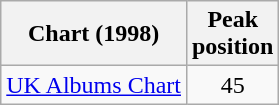<table class=wikitable>
<tr>
<th>Chart (1998)</th>
<th>Peak<br>position</th>
</tr>
<tr>
<td><a href='#'>UK Albums Chart</a></td>
<td align="center">45</td>
</tr>
</table>
